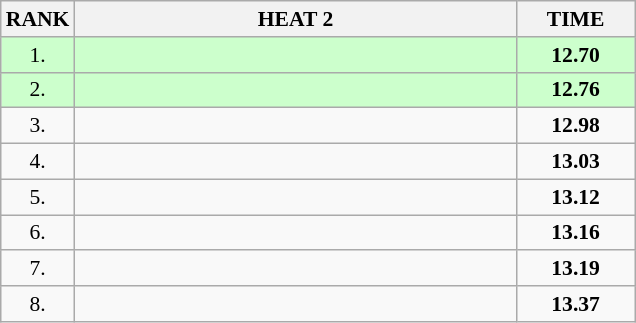<table class="wikitable" style="border-collapse: collapse; font-size: 90%;">
<tr>
<th>RANK</th>
<th style="width: 20em">HEAT 2</th>
<th style="width: 5em">TIME</th>
</tr>
<tr style="background:#ccffcc;">
<td align="center">1.</td>
<td></td>
<td align="center"><strong>12.70</strong></td>
</tr>
<tr style="background:#ccffcc;">
<td align="center">2.</td>
<td></td>
<td align="center"><strong>12.76</strong></td>
</tr>
<tr>
<td align="center">3.</td>
<td></td>
<td align="center"><strong>12.98</strong></td>
</tr>
<tr>
<td align="center">4.</td>
<td></td>
<td align="center"><strong>13.03</strong></td>
</tr>
<tr>
<td align="center">5.</td>
<td></td>
<td align="center"><strong>13.12</strong></td>
</tr>
<tr>
<td align="center">6.</td>
<td></td>
<td align="center"><strong>13.16</strong></td>
</tr>
<tr>
<td align="center">7.</td>
<td></td>
<td align="center"><strong>13.19</strong></td>
</tr>
<tr>
<td align="center">8.</td>
<td></td>
<td align="center"><strong>13.37</strong></td>
</tr>
</table>
